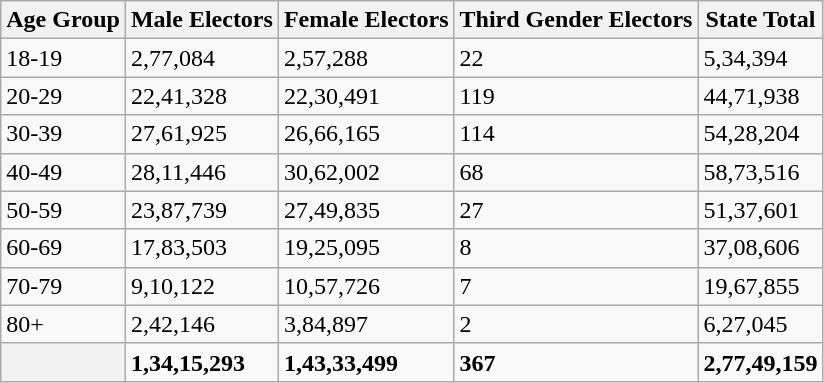<table class="wikitable sortable">
<tr>
<th>Age Group</th>
<th>Male Electors</th>
<th>Female Electors</th>
<th>Third Gender Electors</th>
<th>State Total</th>
</tr>
<tr>
<td>18-19</td>
<td>2,77,084</td>
<td>2,57,288</td>
<td>22</td>
<td>5,34,394</td>
</tr>
<tr>
<td>20-29</td>
<td>22,41,328</td>
<td>22,30,491</td>
<td>119</td>
<td>44,71,938</td>
</tr>
<tr>
<td>30-39</td>
<td>27,61,925</td>
<td>26,66,165</td>
<td>114</td>
<td>54,28,204</td>
</tr>
<tr>
<td>40-49</td>
<td>28,11,446</td>
<td>30,62,002</td>
<td>68</td>
<td>58,73,516</td>
</tr>
<tr>
<td>50-59</td>
<td>23,87,739</td>
<td>27,49,835</td>
<td>27</td>
<td>51,37,601</td>
</tr>
<tr>
<td>60-69</td>
<td>17,83,503</td>
<td>19,25,095</td>
<td>8</td>
<td>37,08,606</td>
</tr>
<tr>
<td>70-79</td>
<td>9,10,122</td>
<td>10,57,726</td>
<td>7</td>
<td>19,67,855</td>
</tr>
<tr>
<td>80+</td>
<td>2,42,146</td>
<td>3,84,897</td>
<td>2</td>
<td>6,27,045</td>
</tr>
<tr>
<th></th>
<td><strong>1,34,15,293</strong></td>
<td><strong>1,43,33,499</strong></td>
<td><strong>367</strong></td>
<td><strong>2,77,49,159</strong></td>
</tr>
</table>
